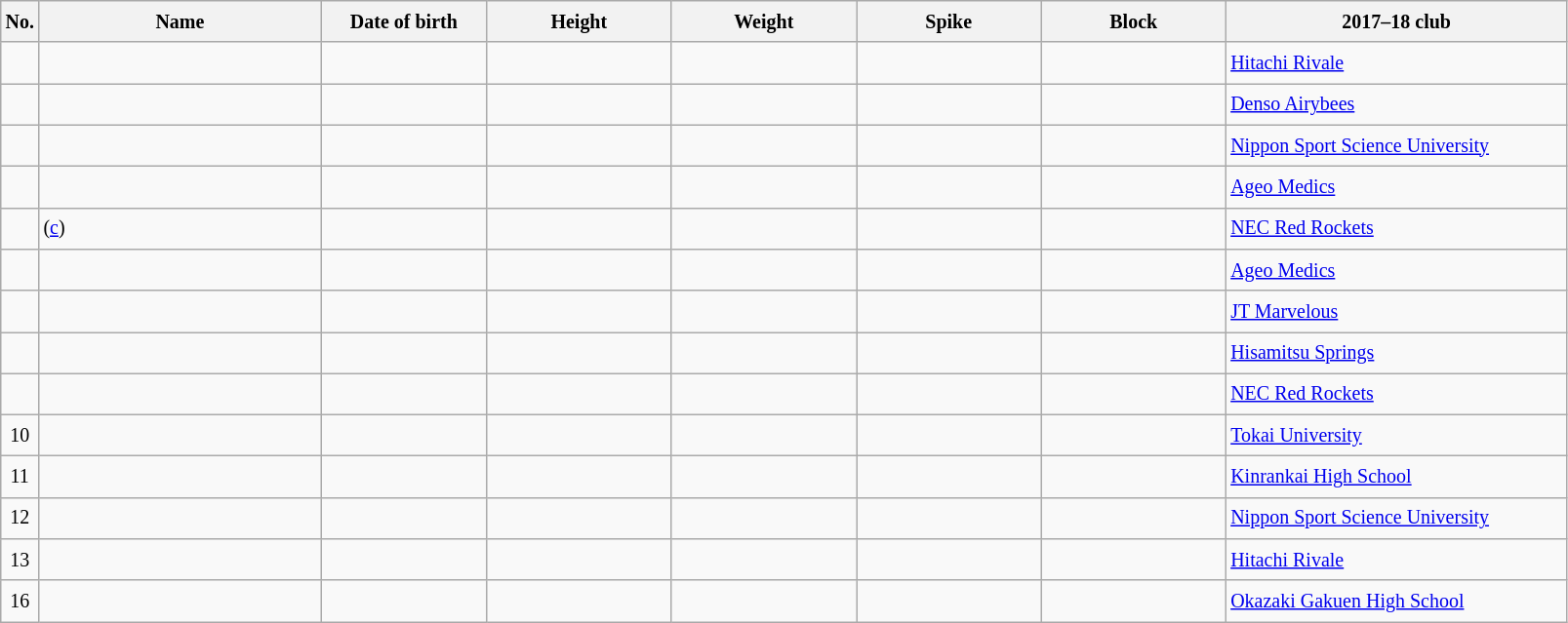<table class="wikitable sortable" style= "text-align:center; font-size: 10pt; line-height:22px;">
<tr>
<th>No.</th>
<th style="width:14em">Name</th>
<th style="width:8em">Date of birth</th>
<th style="width:9em">Height</th>
<th style="width:9em">Weight</th>
<th style="width:9em">Spike</th>
<th style="width:9em">Block</th>
<th style="width:17em">2017–18 club</th>
</tr>
<tr>
<td></td>
<td align=left></td>
<td align=right></td>
<td></td>
<td></td>
<td></td>
<td></td>
<td align="left"> <a href='#'>Hitachi Rivale</a></td>
</tr>
<tr>
<td></td>
<td align=left></td>
<td align=right></td>
<td></td>
<td></td>
<td></td>
<td></td>
<td align="left"> <a href='#'>Denso Airybees</a></td>
</tr>
<tr>
<td></td>
<td align=left></td>
<td align=right></td>
<td></td>
<td></td>
<td></td>
<td></td>
<td align="left"> <a href='#'>Nippon Sport Science University</a></td>
</tr>
<tr>
<td></td>
<td align=left></td>
<td align=right></td>
<td></td>
<td></td>
<td></td>
<td></td>
<td align="left"> <a href='#'>Ageo Medics</a></td>
</tr>
<tr>
<td></td>
<td align=left> (<a href='#'>c</a>)</td>
<td align=right></td>
<td></td>
<td></td>
<td></td>
<td></td>
<td align="left"> <a href='#'>NEC Red Rockets</a></td>
</tr>
<tr>
<td></td>
<td align=left></td>
<td align=right></td>
<td></td>
<td></td>
<td></td>
<td></td>
<td align="left"> <a href='#'>Ageo Medics</a></td>
</tr>
<tr>
<td></td>
<td align=left></td>
<td align=right></td>
<td></td>
<td></td>
<td></td>
<td></td>
<td align="left"> <a href='#'>JT Marvelous</a></td>
</tr>
<tr>
<td></td>
<td align=left></td>
<td align=right></td>
<td></td>
<td></td>
<td></td>
<td></td>
<td align="left"> <a href='#'>Hisamitsu Springs</a></td>
</tr>
<tr>
<td></td>
<td align=left></td>
<td align=right></td>
<td></td>
<td></td>
<td></td>
<td></td>
<td align="left"> <a href='#'>NEC Red Rockets</a></td>
</tr>
<tr>
<td>10</td>
<td align=left></td>
<td align=right></td>
<td></td>
<td></td>
<td></td>
<td></td>
<td align="left"> <a href='#'>Tokai University</a></td>
</tr>
<tr>
<td>11</td>
<td align=left></td>
<td align=right></td>
<td></td>
<td></td>
<td></td>
<td></td>
<td align="left"> <a href='#'>Kinrankai High School</a></td>
</tr>
<tr>
<td>12</td>
<td align=left></td>
<td align=right></td>
<td></td>
<td></td>
<td></td>
<td></td>
<td align="left"> <a href='#'>Nippon Sport Science University</a></td>
</tr>
<tr>
<td>13</td>
<td align=left></td>
<td align=right></td>
<td></td>
<td></td>
<td></td>
<td></td>
<td align="left"> <a href='#'>Hitachi Rivale</a></td>
</tr>
<tr>
<td>16</td>
<td align=left></td>
<td align=right></td>
<td></td>
<td></td>
<td></td>
<td></td>
<td align="left"> <a href='#'>Okazaki Gakuen High School</a></td>
</tr>
</table>
